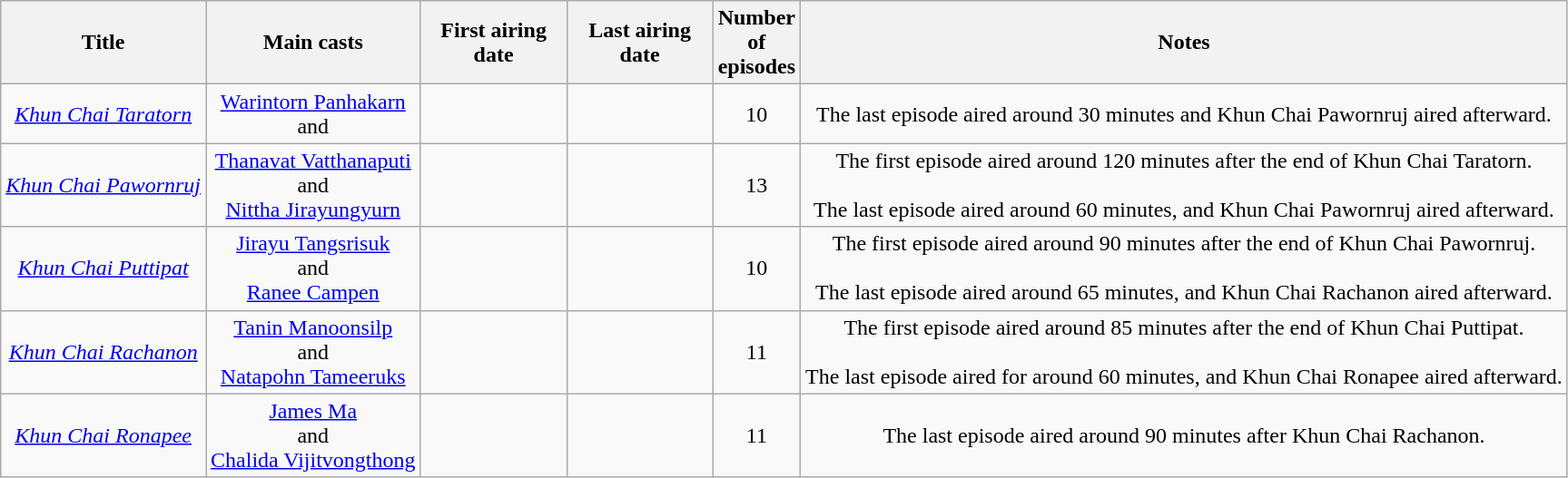<table class="wikitable" style="text-align: center;">
<tr>
<th>Title</th>
<th>Main casts</th>
<th width="100">First airing date</th>
<th width="100">Last airing date</th>
<th width="50">Number of episodes</th>
<th>Notes</th>
</tr>
<tr>
<td><em><a href='#'>Khun Chai Taratorn</a></em></td>
<td><a href='#'>Warintorn Panhakarn</a><br>and<br></td>
<td></td>
<td></td>
<td>10</td>
<td>The last episode aired around 30 minutes and Khun Chai Pawornruj aired afterward.</td>
</tr>
<tr>
<td><em><a href='#'>Khun Chai Pawornruj</a></em></td>
<td><a href='#'>Thanavat Vatthanaputi</a><br>and<br><a href='#'>Nittha Jirayungyurn</a></td>
<td></td>
<td></td>
<td>13</td>
<td>The first episode aired around 120 minutes after the end of Khun Chai Taratorn.<br><br>The last episode aired around 60 minutes, and Khun Chai Pawornruj aired afterward.</td>
</tr>
<tr>
<td><em><a href='#'>Khun Chai Puttipat</a></em></td>
<td><a href='#'>Jirayu Tangsrisuk</a><br>and<br><a href='#'>Ranee Campen</a></td>
<td></td>
<td></td>
<td>10</td>
<td>The first episode aired around 90 minutes after the end of Khun Chai Pawornruj.<br><br>The last episode aired around 65 minutes, and Khun Chai Rachanon aired afterward.</td>
</tr>
<tr>
<td><em><a href='#'>Khun Chai Rachanon</a></em></td>
<td><a href='#'>Tanin Manoonsilp</a><br>and<br><a href='#'>Natapohn Tameeruks</a></td>
<td></td>
<td></td>
<td>11</td>
<td>The first episode aired around 85 minutes after the end of Khun Chai Puttipat.<br><br>The last episode aired for around 60 minutes, and Khun Chai Ronapee aired afterward.</td>
</tr>
<tr>
<td><em><a href='#'>Khun Chai Ronapee</a></em></td>
<td><a href='#'>James Ma</a><br>and<br><a href='#'>Chalida Vijitvongthong</a></td>
<td></td>
<td></td>
<td>11</td>
<td>The last episode aired around 90 minutes after Khun Chai Rachanon.</td>
</tr>
</table>
